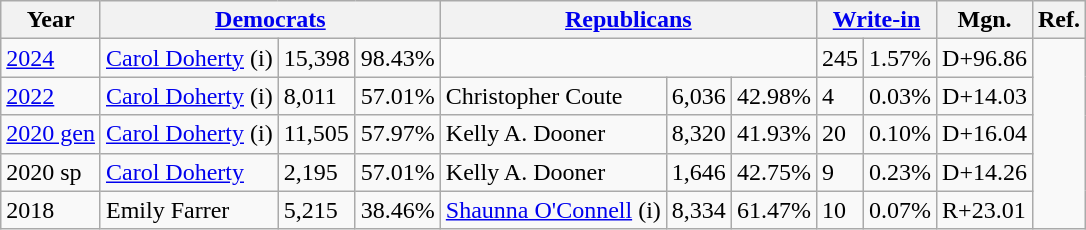<table class="wikitable">
<tr>
<th>Year</th>
<th colspan=3><a href='#'>Democrats</a></th>
<th colspan=3><a href='#'>Republicans</a></th>
<th colspan=2><a href='#'>Write-in</a></th>
<th>Mgn.</th>
<th>Ref.</th>
</tr>
<tr>
<td><a href='#'>2024</a></td>
<td><a href='#'>Carol Doherty</a> (i)</td>
<td>15,398</td>
<td>98.43%</td>
<td colspan=3></td>
<td>245</td>
<td>1.57%</td>
<td>D+96.86</td>
<td rowspan=5></td>
</tr>
<tr>
<td><a href='#'>2022</a></td>
<td><a href='#'>Carol Doherty</a> (i)</td>
<td>8,011</td>
<td>57.01%</td>
<td>Christopher Coute</td>
<td>6,036</td>
<td>42.98%</td>
<td>4</td>
<td>0.03%</td>
<td>D+14.03</td>
</tr>
<tr>
<td><a href='#'>2020 gen</a></td>
<td><a href='#'>Carol Doherty</a> (i)</td>
<td>11,505</td>
<td>57.97%</td>
<td>Kelly A. Dooner</td>
<td>8,320</td>
<td>41.93%</td>
<td>20</td>
<td>0.10%</td>
<td>D+16.04</td>
</tr>
<tr>
<td>2020 sp</td>
<td><a href='#'>Carol Doherty</a></td>
<td>2,195</td>
<td>57.01%</td>
<td>Kelly A. Dooner</td>
<td>1,646</td>
<td>42.75%</td>
<td>9</td>
<td>0.23%</td>
<td>D+14.26</td>
</tr>
<tr>
<td>2018</td>
<td>Emily Farrer</td>
<td>5,215</td>
<td>38.46%</td>
<td><a href='#'>Shaunna O'Connell</a> (i)</td>
<td>8,334</td>
<td>61.47%</td>
<td>10</td>
<td>0.07%</td>
<td>R+23.01</td>
</tr>
</table>
